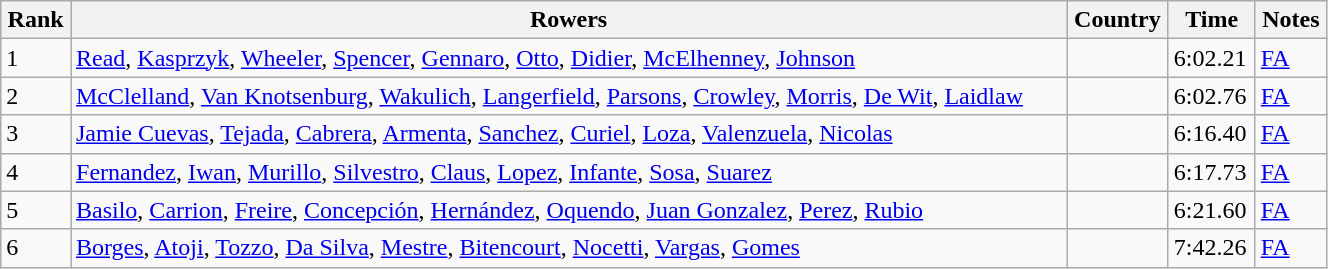<table class="wikitable" width=70%>
<tr>
<th>Rank</th>
<th>Rowers</th>
<th>Country</th>
<th>Time</th>
<th>Notes</th>
</tr>
<tr>
<td>1</td>
<td><a href='#'>Read</a>, <a href='#'>Kasprzyk</a>, <a href='#'>Wheeler</a>, <a href='#'>Spencer</a>, <a href='#'>Gennaro</a>, <a href='#'>Otto</a>, <a href='#'>Didier</a>, <a href='#'>McElhenney</a>, <a href='#'>Johnson</a></td>
<td></td>
<td>6:02.21</td>
<td><a href='#'>FA</a></td>
</tr>
<tr>
<td>2</td>
<td><a href='#'>McClelland</a>, <a href='#'>Van Knotsenburg</a>, <a href='#'>Wakulich</a>, <a href='#'>Langerfield</a>, <a href='#'>Parsons</a>, <a href='#'>Crowley</a>, <a href='#'>Morris</a>, <a href='#'>De Wit</a>, <a href='#'>Laidlaw</a></td>
<td></td>
<td>6:02.76</td>
<td><a href='#'>FA</a></td>
</tr>
<tr>
<td>3</td>
<td><a href='#'>Jamie Cuevas</a>, <a href='#'>Tejada</a>, <a href='#'>Cabrera</a>, <a href='#'>Armenta</a>, <a href='#'>Sanchez</a>, <a href='#'>Curiel</a>, <a href='#'>Loza</a>, <a href='#'>Valenzuela</a>, <a href='#'>Nicolas</a></td>
<td></td>
<td>6:16.40</td>
<td><a href='#'>FA</a></td>
</tr>
<tr>
<td>4</td>
<td><a href='#'>Fernandez</a>, <a href='#'>Iwan</a>, <a href='#'>Murillo</a>, <a href='#'>Silvestro</a>, <a href='#'>Claus</a>, <a href='#'>Lopez</a>, <a href='#'>Infante</a>, <a href='#'>Sosa</a>, <a href='#'>Suarez</a></td>
<td></td>
<td>6:17.73</td>
<td><a href='#'>FA</a></td>
</tr>
<tr>
<td>5</td>
<td><a href='#'>Basilo</a>, <a href='#'>Carrion</a>, <a href='#'>Freire</a>, <a href='#'>Concepción</a>, <a href='#'>Hernández</a>, <a href='#'>Oquendo</a>, <a href='#'>Juan Gonzalez</a>, <a href='#'>Perez</a>, <a href='#'>Rubio</a></td>
<td></td>
<td>6:21.60</td>
<td><a href='#'>FA</a></td>
</tr>
<tr>
<td>6</td>
<td><a href='#'>Borges</a>, <a href='#'>Atoji</a>, <a href='#'>Tozzo</a>, <a href='#'>Da Silva</a>, <a href='#'>Mestre</a>, <a href='#'>Bitencourt</a>, <a href='#'>Nocetti</a>, <a href='#'>Vargas</a>, <a href='#'>Gomes</a></td>
<td></td>
<td>7:42.26</td>
<td><a href='#'>FA</a></td>
</tr>
</table>
